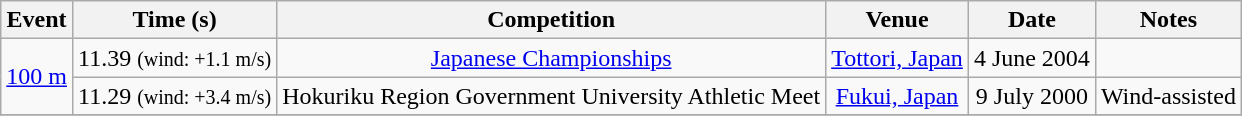<table class="wikitable" style=text-align:center>
<tr>
<th>Event</th>
<th>Time (s)</th>
<th>Competition</th>
<th>Venue</th>
<th>Date</th>
<th>Notes</th>
</tr>
<tr>
<td rowspan=2><a href='#'>100&nbsp;m</a></td>
<td>11.39 <small>(wind: +1.1 m/s)</small></td>
<td><a href='#'>Japanese Championships</a></td>
<td><a href='#'>Tottori, Japan</a></td>
<td>4 June 2004</td>
<td></td>
</tr>
<tr>
<td>11.29 <small>(wind: +3.4 m/s)</small></td>
<td>Hokuriku Region Government University Athletic Meet</td>
<td><a href='#'>Fukui, Japan</a></td>
<td>9 July 2000</td>
<td>Wind-assisted</td>
</tr>
<tr>
</tr>
</table>
